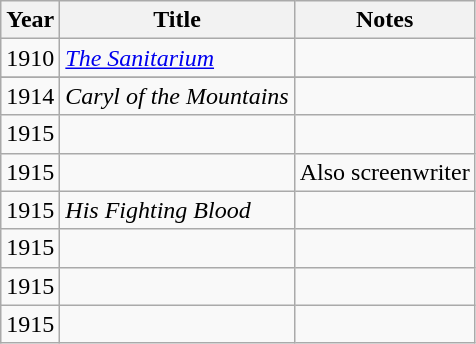<table class="wikitable sortable">
<tr>
<th>Year</th>
<th>Title</th>
<th class="unsortable">Notes</th>
</tr>
<tr>
<td>1910</td>
<td><em><a href='#'>The Sanitarium</a></em></td>
<td></td>
</tr>
<tr>
</tr>
<tr>
<td>1914</td>
<td><em>Caryl of the Mountains</em></td>
<td></td>
</tr>
<tr>
<td>1915</td>
<td><em></em></td>
<td></td>
</tr>
<tr>
<td>1915</td>
<td><em></em></td>
<td>Also screenwriter</td>
</tr>
<tr>
<td>1915</td>
<td><em>His Fighting Blood</em></td>
<td></td>
</tr>
<tr>
<td>1915</td>
<td><em></em></td>
<td></td>
</tr>
<tr>
<td>1915</td>
<td><em></em></td>
<td></td>
</tr>
<tr>
<td>1915</td>
<td><em></em></td>
<td></td>
</tr>
</table>
